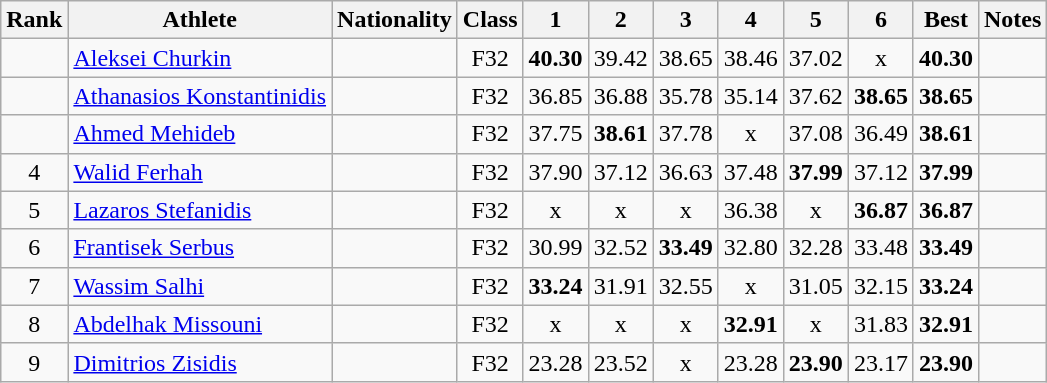<table class="wikitable sortable" style="text-align:center">
<tr>
<th>Rank</th>
<th>Athlete</th>
<th>Nationality</th>
<th>Class</th>
<th>1</th>
<th>2</th>
<th>3</th>
<th>4</th>
<th>5</th>
<th>6</th>
<th>Best</th>
<th>Notes</th>
</tr>
<tr>
<td></td>
<td align="left"><a href='#'>Aleksei Churkin</a></td>
<td align="left"></td>
<td>F32</td>
<td><strong>40.30</strong></td>
<td>39.42</td>
<td>38.65</td>
<td>38.46</td>
<td>37.02</td>
<td>x</td>
<td><strong>40.30</strong></td>
<td></td>
</tr>
<tr>
<td></td>
<td align="left"><a href='#'>Athanasios Konstantinidis</a></td>
<td align="left"></td>
<td>F32</td>
<td>36.85</td>
<td>36.88</td>
<td>35.78</td>
<td>35.14</td>
<td>37.62</td>
<td><strong>38.65</strong></td>
<td><strong>38.65</strong></td>
<td></td>
</tr>
<tr>
<td></td>
<td align="left"><a href='#'>Ahmed Mehideb</a></td>
<td align="left"></td>
<td>F32</td>
<td>37.75</td>
<td><strong>38.61</strong></td>
<td>37.78</td>
<td>x</td>
<td>37.08</td>
<td>36.49</td>
<td><strong>38.61</strong></td>
<td></td>
</tr>
<tr>
<td>4</td>
<td align="left"><a href='#'>Walid Ferhah</a></td>
<td align="left"></td>
<td>F32</td>
<td>37.90</td>
<td>37.12</td>
<td>36.63</td>
<td>37.48</td>
<td><strong>37.99</strong></td>
<td>37.12</td>
<td><strong>37.99</strong></td>
<td></td>
</tr>
<tr>
<td>5</td>
<td align="left"><a href='#'>Lazaros Stefanidis</a></td>
<td align="left"></td>
<td>F32</td>
<td>x</td>
<td>x</td>
<td>x</td>
<td>36.38</td>
<td>x</td>
<td><strong>36.87</strong></td>
<td><strong>36.87</strong></td>
<td></td>
</tr>
<tr>
<td>6</td>
<td align="left"><a href='#'>Frantisek Serbus</a></td>
<td align="left"></td>
<td>F32</td>
<td>30.99</td>
<td>32.52</td>
<td><strong>33.49</strong></td>
<td>32.80</td>
<td>32.28</td>
<td>33.48</td>
<td><strong>33.49</strong></td>
<td></td>
</tr>
<tr>
<td>7</td>
<td align="left"><a href='#'>Wassim Salhi</a></td>
<td align="left"></td>
<td>F32</td>
<td><strong>33.24</strong></td>
<td>31.91</td>
<td>32.55</td>
<td>x</td>
<td>31.05</td>
<td>32.15</td>
<td><strong>33.24</strong></td>
<td></td>
</tr>
<tr>
<td>8</td>
<td align="left"><a href='#'>Abdelhak Missouni</a></td>
<td align="left"></td>
<td>F32</td>
<td>x</td>
<td>x</td>
<td>x</td>
<td><strong>32.91</strong></td>
<td>x</td>
<td>31.83</td>
<td><strong>32.91</strong></td>
<td></td>
</tr>
<tr>
<td>9</td>
<td align="left"><a href='#'>Dimitrios Zisidis</a></td>
<td align="left"></td>
<td>F32</td>
<td>23.28</td>
<td>23.52</td>
<td>x</td>
<td>23.28</td>
<td><strong>23.90</strong></td>
<td>23.17</td>
<td><strong>23.90</strong></td>
<td></td>
</tr>
</table>
